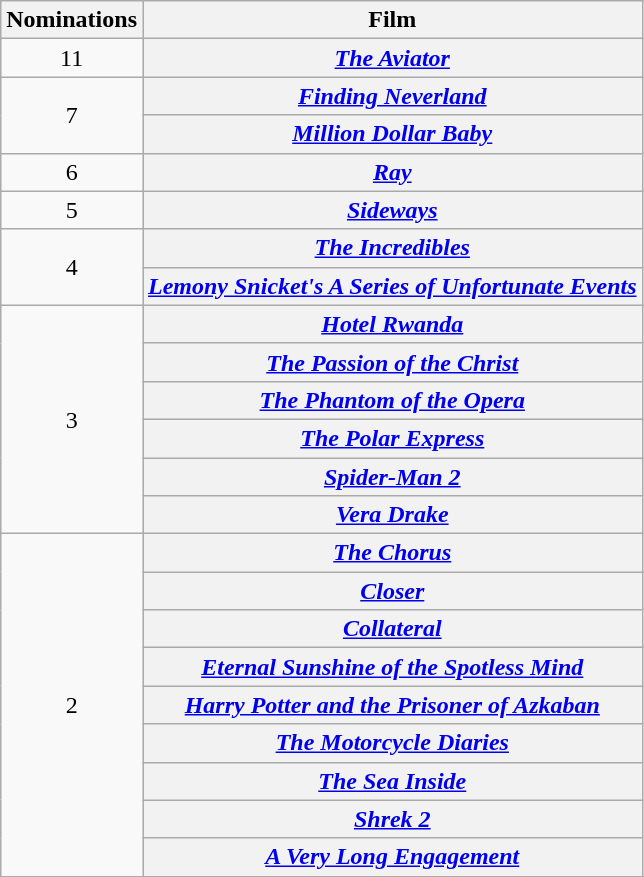<table class="wikitable" style="text-align: center;">
<tr>
<th scope="col" width="55">Nominations</th>
<th scope="col" style="text-align:center">Film</th>
</tr>
<tr>
<td style="text-align: center;">11</td>
<th scope="row"><em><a href='#'>The Aviator</a></em></th>
</tr>
<tr>
<td rowspan=2 style="text-align:center">7</td>
<th scope="row"><em><a href='#'>Finding Neverland</a></em></th>
</tr>
<tr>
<th scope="row"><em><a href='#'>Million Dollar Baby</a></em></th>
</tr>
<tr>
<td style="text-align: center;">6</td>
<th scope="row"><em><a href='#'>Ray</a></em></th>
</tr>
<tr>
<td style="text-align: center;">5</td>
<th scope="row"><em><a href='#'>Sideways</a></em></th>
</tr>
<tr>
<td rowspan=2 style="text-align:center">4</td>
<th scope="row"><em><a href='#'>The Incredibles</a></em></th>
</tr>
<tr>
<th scope="row"><em><a href='#'>Lemony Snicket's A Series of Unfortunate Events</a></em></th>
</tr>
<tr>
<td rowspan=6 style="text-align:center">3</td>
<th scope="row"><em><a href='#'>Hotel Rwanda</a></em></th>
</tr>
<tr>
<th scope="row"><em><a href='#'>The Passion of the Christ</a></em></th>
</tr>
<tr>
<th scope="row"><em><a href='#'>The Phantom of the Opera</a></em></th>
</tr>
<tr>
<th scope="row"><em><a href='#'>The Polar Express</a></em></th>
</tr>
<tr>
<th scope="row"><em><a href='#'>Spider-Man 2</a></em></th>
</tr>
<tr>
<th scope="row"><em><a href='#'>Vera Drake</a></em></th>
</tr>
<tr>
<td rowspan=9 style="text-align:center">2</td>
<th scope="row"><em><a href='#'>The Chorus</a></em></th>
</tr>
<tr>
<th scope="row"><em><a href='#'>Closer</a></em></th>
</tr>
<tr>
<th scope="row"><em><a href='#'>Collateral</a></em></th>
</tr>
<tr>
<th scope="row"><em><a href='#'>Eternal Sunshine of the Spotless Mind</a></em></th>
</tr>
<tr>
<th scope="row"><em><a href='#'>Harry Potter and the Prisoner of Azkaban</a></em></th>
</tr>
<tr>
<th scope="row"><em><a href='#'>The Motorcycle Diaries</a></em></th>
</tr>
<tr>
<th scope="row"><em><a href='#'>The Sea Inside</a></em></th>
</tr>
<tr>
<th scope="row"><em><a href='#'>Shrek 2</a></em></th>
</tr>
<tr>
<th scope="row"><em><a href='#'>A Very Long Engagement</a></em></th>
</tr>
<tr>
</tr>
</table>
